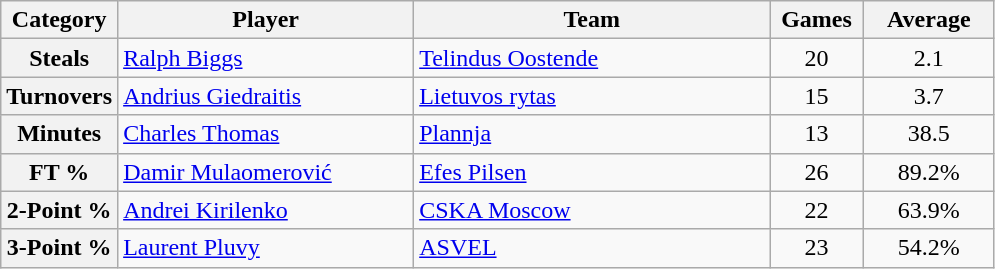<table class="wikitable">
<tr>
<th>Category</th>
<th width=190>Player</th>
<th width=230>Team</th>
<th width=55>Games</th>
<th width=80>Average</th>
</tr>
<tr>
<th>Steals</th>
<td> <a href='#'>Ralph Biggs</a></td>
<td> <a href='#'>Telindus Oostende</a></td>
<td style="text-align: center;">20</td>
<td style="text-align: center;">2.1</td>
</tr>
<tr>
<th>Turnovers</th>
<td> <a href='#'>Andrius Giedraitis</a></td>
<td> <a href='#'>Lietuvos rytas</a></td>
<td style="text-align: center;">15</td>
<td style="text-align: center;">3.7</td>
</tr>
<tr>
<th>Minutes</th>
<td> <a href='#'>Charles Thomas</a></td>
<td> <a href='#'>Plannja</a></td>
<td style="text-align: center;">13</td>
<td style="text-align: center;">38.5</td>
</tr>
<tr>
<th>FT %</th>
<td> <a href='#'>Damir Mulaomerović</a></td>
<td> <a href='#'>Efes Pilsen</a></td>
<td style="text-align: center;">26</td>
<td style="text-align: center;">89.2%</td>
</tr>
<tr>
<th>2-Point %</th>
<td> <a href='#'>Andrei Kirilenko</a></td>
<td> <a href='#'>CSKA Moscow</a></td>
<td style="text-align: center;">22</td>
<td style="text-align: center;">63.9%</td>
</tr>
<tr>
<th>3-Point %</th>
<td> <a href='#'>Laurent Pluvy</a></td>
<td> <a href='#'>ASVEL</a></td>
<td style="text-align: center;">23</td>
<td style="text-align: center;">54.2%</td>
</tr>
</table>
